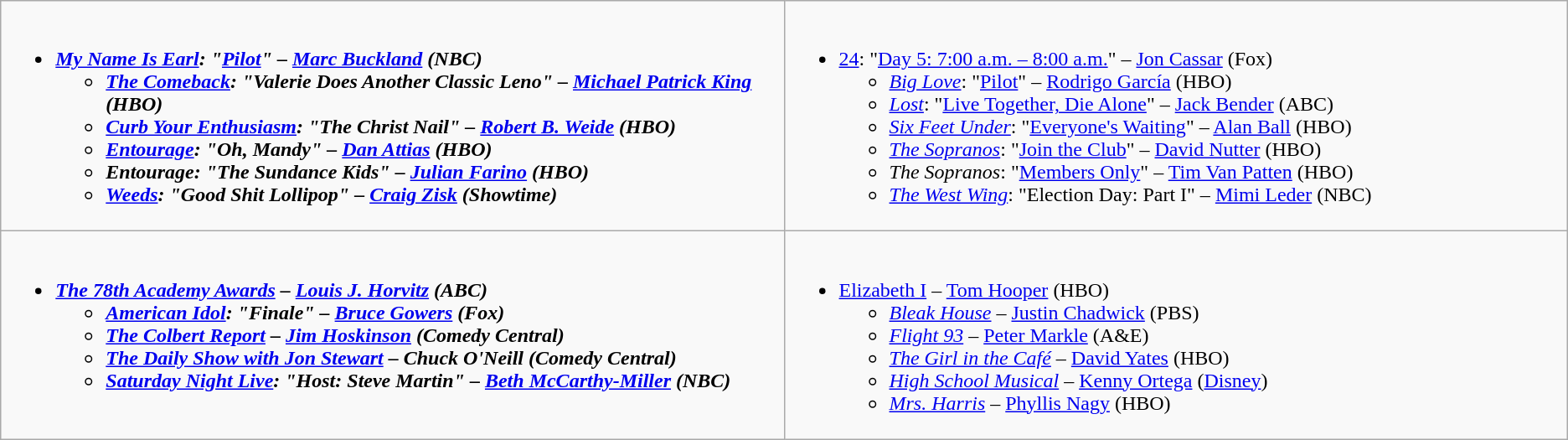<table class="wikitable">
<tr>
<td style="vertical-align:top;" width="50%"><br><ul><li><strong><em><a href='#'>My Name Is Earl</a><em>: "<a href='#'>Pilot</a>" – <a href='#'>Marc Buckland</a> (NBC)<strong><ul><li></em><a href='#'>The Comeback</a><em>: "Valerie Does Another Classic Leno" – <a href='#'>Michael Patrick King</a> (HBO)</li><li></em><a href='#'>Curb Your Enthusiasm</a><em>: "The Christ Nail" – <a href='#'>Robert B. Weide</a> (HBO)</li><li></em><a href='#'>Entourage</a><em>: "Oh, Mandy" – <a href='#'>Dan Attias</a> (HBO)</li><li></em>Entourage<em>: "The Sundance Kids" – <a href='#'>Julian Farino</a> (HBO)</li><li></em><a href='#'>Weeds</a><em>: "Good Shit Lollipop" – <a href='#'>Craig Zisk</a> (Showtime)</li></ul></li></ul></td>
<td style="vertical-align:top;" width="50%"><br><ul><li></em></strong><a href='#'>24</a></em>: "<a href='#'>Day 5: 7:00 a.m. – 8:00 a.m.</a>" – <a href='#'>Jon Cassar</a> (Fox)</strong><ul><li><em><a href='#'>Big Love</a></em>: "<a href='#'>Pilot</a>" – <a href='#'>Rodrigo García</a> (HBO)</li><li><em><a href='#'>Lost</a></em>: "<a href='#'>Live Together, Die Alone</a>" – <a href='#'>Jack Bender</a> (ABC)</li><li><em><a href='#'>Six Feet Under</a></em>: "<a href='#'>Everyone's Waiting</a>" – <a href='#'>Alan Ball</a> (HBO)</li><li><em><a href='#'>The Sopranos</a></em>: "<a href='#'>Join the Club</a>" – <a href='#'>David Nutter</a> (HBO)</li><li><em>The Sopranos</em>: "<a href='#'>Members Only</a>" – <a href='#'>Tim Van Patten</a> (HBO)</li><li><em><a href='#'>The West Wing</a></em>: "Election Day: Part I" – <a href='#'>Mimi Leder</a> (NBC)</li></ul></li></ul></td>
</tr>
<tr>
<td style="vertical-align:top;" width="50%"><br><ul><li><strong><em><a href='#'>The 78th Academy Awards</a><em> – <a href='#'>Louis J. Horvitz</a>  (ABC)<strong><ul><li></em><a href='#'>American Idol</a><em>: "Finale" – <a href='#'>Bruce Gowers</a> (Fox)</li><li></em><a href='#'>The Colbert Report</a><em> – <a href='#'>Jim Hoskinson</a> (Comedy Central)</li><li></em><a href='#'>The Daily Show with Jon Stewart</a><em> – Chuck O'Neill (Comedy Central)</li><li></em><a href='#'>Saturday Night Live</a><em>: "Host: Steve Martin" – <a href='#'>Beth McCarthy-Miller</a> (NBC)</li></ul></li></ul></td>
<td style="vertical-align:top;" width="50%"><br><ul><li></em></strong><a href='#'>Elizabeth I</a></em> – <a href='#'>Tom Hooper</a> (HBO)</strong><ul><li><em><a href='#'>Bleak House</a></em> – <a href='#'>Justin Chadwick</a> (PBS)</li><li><em><a href='#'>Flight 93</a></em> – <a href='#'>Peter Markle</a> (A&E)</li><li><em><a href='#'>The Girl in the Café</a></em> – <a href='#'>David Yates</a> (HBO)</li><li><em><a href='#'>High School Musical</a></em> – <a href='#'>Kenny Ortega</a> (<a href='#'>Disney</a>)</li><li><em><a href='#'>Mrs. Harris</a></em> – <a href='#'>Phyllis Nagy</a> (HBO)</li></ul></li></ul></td>
</tr>
</table>
